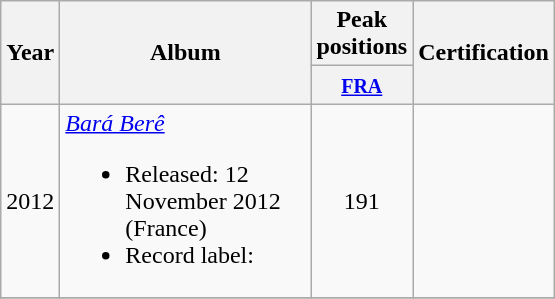<table class="wikitable">
<tr>
<th align="center" rowspan="2">Year</th>
<th align="center" rowspan="2" width="160">Album</th>
<th align="center" colspan="1" width="40">Peak<br>positions</th>
<th align="center" rowspan="2" width="70">Certification</th>
</tr>
<tr>
<th width="30"><small><a href='#'>FRA</a></small></th>
</tr>
<tr>
<td align="center" rowspan="1">2012</td>
<td><em><a href='#'>Bará Berê</a></em><br><ul><li>Released: 12 November 2012 (France)</li><li>Record label:</li></ul></td>
<td align="center">191</td>
<td align="center"></td>
</tr>
<tr>
</tr>
</table>
